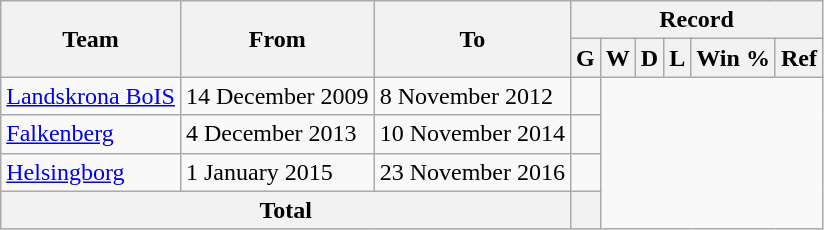<table class="wikitable" style="text-align: center;">
<tr>
<th rowspan="2">Team</th>
<th rowspan="2">From</th>
<th rowspan="2">To</th>
<th colspan="6">Record</th>
</tr>
<tr>
<th>G</th>
<th>W</th>
<th>D</th>
<th>L</th>
<th>Win %</th>
<th>Ref</th>
</tr>
<tr>
<td align=left><a href='#'>Landskrona BoIS</a></td>
<td align=left>14 December 2009</td>
<td align=left>8 November 2012<br></td>
<td></td>
</tr>
<tr>
<td align=left><a href='#'>Falkenberg</a></td>
<td align=left>4 December 2013</td>
<td align=left>10 November 2014<br></td>
<td></td>
</tr>
<tr>
<td align=left><a href='#'>Helsingborg</a></td>
<td align=left>1 January 2015</td>
<td align=left>23 November 2016<br></td>
<td></td>
</tr>
<tr>
<th colspan=3>Total<br></th>
<th></th>
</tr>
</table>
